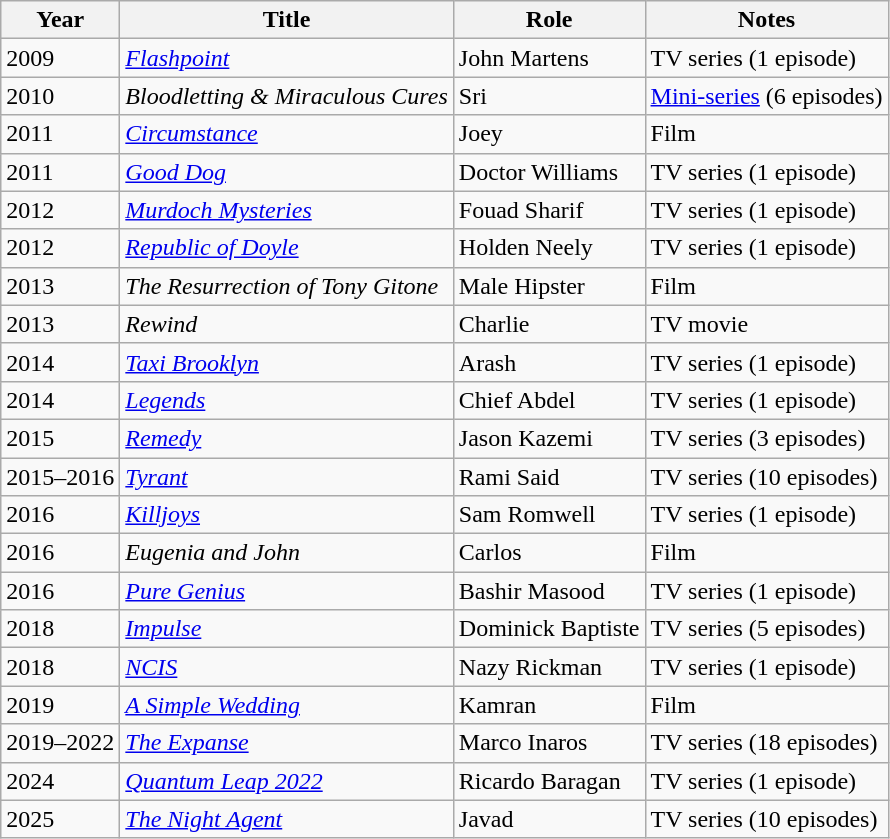<table class="wikitable">
<tr>
<th>Year</th>
<th>Title</th>
<th>Role</th>
<th>Notes</th>
</tr>
<tr>
<td>2009</td>
<td><em> <a href='#'>Flashpoint</a></em></td>
<td>John Martens</td>
<td>TV series (1 episode)</td>
</tr>
<tr>
<td>2010</td>
<td><em>Bloodletting & Miraculous Cures</em></td>
<td>Sri</td>
<td><a href='#'>Mini-series</a> (6 episodes)</td>
</tr>
<tr>
<td>2011</td>
<td><em><a href='#'>Circumstance</a></em></td>
<td>Joey</td>
<td>Film</td>
</tr>
<tr>
<td>2011</td>
<td><em><a href='#'>Good Dog</a></em></td>
<td>Doctor Williams</td>
<td>TV series (1 episode)</td>
</tr>
<tr>
<td>2012</td>
<td><em><a href='#'>Murdoch Mysteries</a></em></td>
<td>Fouad Sharif</td>
<td>TV series (1 episode)</td>
</tr>
<tr>
<td>2012</td>
<td><em><a href='#'>Republic of Doyle</a></em></td>
<td>Holden Neely</td>
<td>TV series (1 episode)</td>
</tr>
<tr>
<td>2013</td>
<td><em>The Resurrection of Tony Gitone</em></td>
<td>Male Hipster</td>
<td>Film</td>
</tr>
<tr>
<td>2013</td>
<td><em>Rewind</em></td>
<td>Charlie</td>
<td>TV movie</td>
</tr>
<tr>
<td>2014</td>
<td><em><a href='#'>Taxi Brooklyn</a></em></td>
<td>Arash</td>
<td>TV series (1 episode)</td>
</tr>
<tr>
<td>2014</td>
<td><em><a href='#'>Legends</a></em></td>
<td>Chief Abdel</td>
<td>TV series (1 episode)</td>
</tr>
<tr>
<td>2015</td>
<td><em><a href='#'>Remedy</a></em></td>
<td>Jason Kazemi</td>
<td>TV series (3 episodes)</td>
</tr>
<tr>
<td>2015–2016</td>
<td><em><a href='#'>Tyrant</a></em></td>
<td>Rami Said</td>
<td>TV series (10 episodes)</td>
</tr>
<tr>
<td>2016</td>
<td><em><a href='#'>Killjoys</a></em></td>
<td>Sam Romwell</td>
<td>TV series (1 episode)</td>
</tr>
<tr>
<td>2016</td>
<td><em>Eugenia and John</em></td>
<td>Carlos</td>
<td>Film</td>
</tr>
<tr>
<td>2016</td>
<td><em><a href='#'>Pure Genius</a></em></td>
<td>Bashir Masood</td>
<td>TV series (1 episode)</td>
</tr>
<tr>
<td>2018</td>
<td><em><a href='#'>Impulse</a></em></td>
<td>Dominick Baptiste</td>
<td>TV series (5 episodes)</td>
</tr>
<tr>
<td>2018</td>
<td><em><a href='#'>NCIS</a></em></td>
<td>Nazy Rickman</td>
<td>TV series (1 episode)</td>
</tr>
<tr>
<td>2019</td>
<td><em><a href='#'>A Simple Wedding</a></em></td>
<td>Kamran</td>
<td>Film</td>
</tr>
<tr>
<td>2019–2022</td>
<td><em><a href='#'>The Expanse</a></em></td>
<td>Marco Inaros</td>
<td>TV series (18 episodes)</td>
</tr>
<tr>
<td>2024</td>
<td><em><a href='#'>Quantum Leap 2022</a></em></td>
<td>Ricardo Baragan</td>
<td>TV series (1 episode)</td>
</tr>
<tr>
<td>2025</td>
<td><em><a href='#'>The Night Agent</a></em></td>
<td>Javad</td>
<td>TV series (10 episodes)</td>
</tr>
</table>
